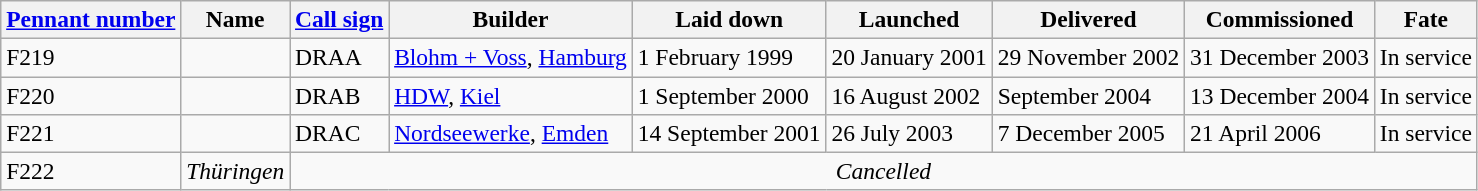<table class="wikitable" style="font-size:98%;">
<tr>
<th><a href='#'>Pennant number</a></th>
<th>Name</th>
<th><a href='#'>Call sign</a></th>
<th>Builder</th>
<th>Laid down</th>
<th>Launched</th>
<th>Delivered</th>
<th>Commissioned</th>
<th>Fate</th>
</tr>
<tr>
<td>F219</td>
<td></td>
<td>DRAA</td>
<td><a href='#'>Blohm + Voss</a>, <a href='#'>Hamburg</a></td>
<td>1 February 1999</td>
<td>20 January 2001</td>
<td>29 November 2002</td>
<td>31 December 2003</td>
<td>In service</td>
</tr>
<tr>
<td>F220</td>
<td></td>
<td>DRAB</td>
<td><a href='#'>HDW</a>, <a href='#'>Kiel</a></td>
<td>1 September 2000</td>
<td>16 August 2002</td>
<td>September 2004</td>
<td>13 December 2004</td>
<td>In service</td>
</tr>
<tr>
<td>F221</td>
<td></td>
<td>DRAC</td>
<td><a href='#'>Nordseewerke</a>, <a href='#'>Emden</a></td>
<td>14 September 2001</td>
<td>26 July 2003</td>
<td>7 December 2005</td>
<td>21 April 2006</td>
<td>In service</td>
</tr>
<tr>
<td>F222</td>
<td><em>Thüringen</em></td>
<td colspan=7 align=center><em>Cancelled</em></td>
</tr>
</table>
